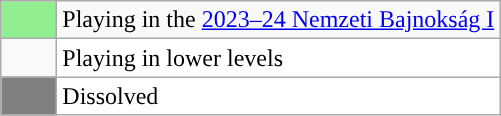<table class="wikitable">
<tr>
<td style="background:#90EE90" width="30"></td>
<td align="left">Playing in the <a href='#'>2023–24 Nemzeti Bajnokság I</a></td>
</tr>
<tr>
<td " width="30"></td>
<td bgcolor="#ffffff" align="left">Playing in lower levels</td>
</tr>
<tr>
<td style="background: grey;" width="30"></td>
<td bgcolor="#ffffff" align="left">Dissolved</td>
</tr>
</table>
